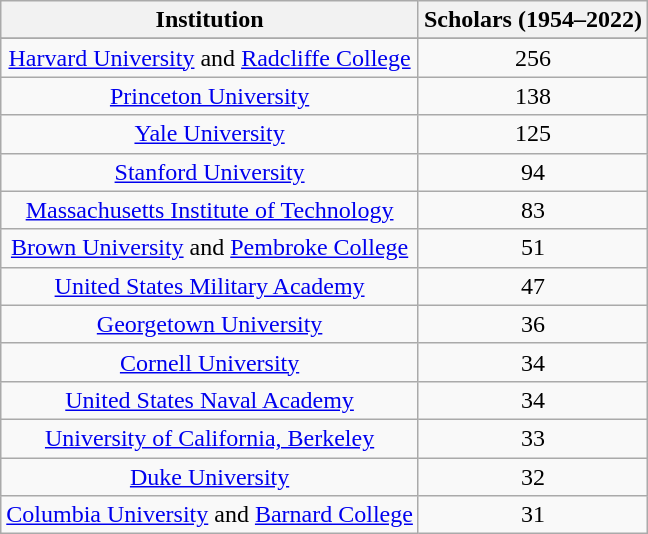<table class="wikitable sortable">
<tr>
<th>Institution</th>
<th data-sort-type="number">Scholars (1954–2022)</th>
</tr>
<tr>
</tr>
<tr>
<td align="center"><a href='#'>Harvard University</a> and <a href='#'>Radcliffe College</a></td>
<td align="center">256</td>
</tr>
<tr>
<td align="center"><a href='#'>Princeton University</a></td>
<td align="center">138</td>
</tr>
<tr>
<td align="center"><a href='#'>Yale University</a></td>
<td align="center">125</td>
</tr>
<tr>
<td align="center"><a href='#'>Stanford University</a></td>
<td align="center">94</td>
</tr>
<tr>
<td align="center"><a href='#'>Massachusetts Institute of Technology</a></td>
<td align="center">83</td>
</tr>
<tr>
<td align="center"><a href='#'>Brown University</a> and <a href='#'>Pembroke College</a></td>
<td align="center">51</td>
</tr>
<tr>
<td align="center"><a href='#'>United States Military Academy</a></td>
<td align="center">47</td>
</tr>
<tr>
<td align="center"><a href='#'>Georgetown University</a></td>
<td align="center">36</td>
</tr>
<tr>
<td align="center"><a href='#'>Cornell University</a></td>
<td align="center">34</td>
</tr>
<tr>
<td align="center"><a href='#'>United States Naval Academy</a></td>
<td align="center">34</td>
</tr>
<tr>
<td align="center"><a href='#'>University of California, Berkeley</a></td>
<td align="center">33</td>
</tr>
<tr>
<td align="center"><a href='#'>Duke University</a></td>
<td align="center">32</td>
</tr>
<tr>
<td align="center"><a href='#'>Columbia University</a> and <a href='#'>Barnard College</a></td>
<td align="center">31</td>
</tr>
</table>
